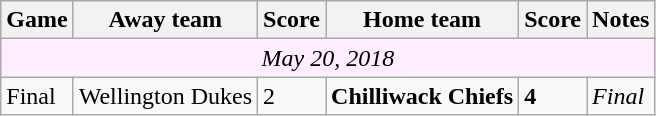<table class="wikitable">
<tr>
<th>Game</th>
<th>Away team</th>
<th>Score</th>
<th>Home team</th>
<th>Score</th>
<th>Notes</th>
</tr>
<tr style="text-align:center; background:#fef;">
<td colspan="11"><em>May 20, 2018</em></td>
</tr>
<tr>
<td>Final</td>
<td>Wellington Dukes</td>
<td>2</td>
<td><strong>Chilliwack Chiefs</strong></td>
<td><strong>4</strong></td>
<td><em>Final</em></td>
</tr>
</table>
